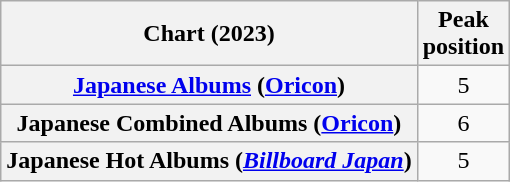<table class="wikitable sortable plainrowheaders" style="text-align:center">
<tr>
<th scope="col">Chart (2023)</th>
<th scope="col">Peak<br>position</th>
</tr>
<tr>
<th scope="row"><a href='#'>Japanese Albums</a> (<a href='#'>Oricon</a>)</th>
<td>5</td>
</tr>
<tr>
<th scope="row">Japanese Combined Albums (<a href='#'>Oricon</a>)</th>
<td>6</td>
</tr>
<tr>
<th scope="row">Japanese Hot Albums (<em><a href='#'>Billboard Japan</a></em>)</th>
<td>5</td>
</tr>
</table>
